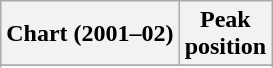<table class="wikitable sortable plainrowheaders" style="text-align:center;">
<tr>
<th scope="col">Chart (2001–02)</th>
<th scope="col">Peak<br>position</th>
</tr>
<tr>
</tr>
<tr>
</tr>
<tr>
</tr>
</table>
